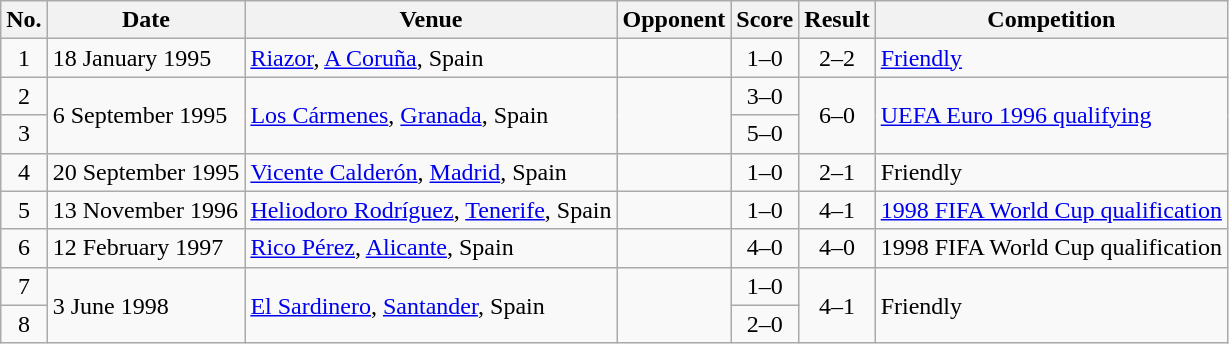<table class="wikitable sortable">
<tr>
<th scope="col">No.</th>
<th scope="col">Date</th>
<th scope="col">Venue</th>
<th scope="col">Opponent</th>
<th scope="col">Score</th>
<th scope="col">Result</th>
<th scope="col">Competition</th>
</tr>
<tr>
<td align="center">1</td>
<td>18 January 1995</td>
<td><a href='#'>Riazor</a>, <a href='#'>A Coruña</a>, Spain</td>
<td></td>
<td align="center">1–0</td>
<td align="center">2–2</td>
<td><a href='#'>Friendly</a></td>
</tr>
<tr>
<td align="center">2</td>
<td rowspan="2">6 September 1995</td>
<td rowspan="2"><a href='#'>Los Cármenes</a>, <a href='#'>Granada</a>, Spain</td>
<td rowspan="2"></td>
<td align="center">3–0</td>
<td rowspan="2" style="text-align:center">6–0</td>
<td rowspan="2"><a href='#'>UEFA Euro 1996 qualifying</a></td>
</tr>
<tr>
<td align="center">3</td>
<td align="center">5–0</td>
</tr>
<tr>
<td align="center">4</td>
<td>20 September 1995</td>
<td><a href='#'>Vicente Calderón</a>, <a href='#'>Madrid</a>, Spain</td>
<td></td>
<td align="center">1–0</td>
<td align="center">2–1</td>
<td>Friendly</td>
</tr>
<tr>
<td align="center">5</td>
<td>13 November 1996</td>
<td><a href='#'>Heliodoro Rodríguez</a>, <a href='#'>Tenerife</a>, Spain</td>
<td></td>
<td align="center">1–0</td>
<td align="center">4–1</td>
<td><a href='#'>1998 FIFA World Cup qualification</a></td>
</tr>
<tr>
<td align="center">6</td>
<td>12 February 1997</td>
<td><a href='#'>Rico Pérez</a>, <a href='#'>Alicante</a>, Spain</td>
<td></td>
<td align="center">4–0</td>
<td align="center">4–0</td>
<td>1998 FIFA World Cup qualification</td>
</tr>
<tr>
<td align="center">7</td>
<td rowspan="2">3 June 1998</td>
<td rowspan="2"><a href='#'>El Sardinero</a>, <a href='#'>Santander</a>, Spain</td>
<td rowspan="2"></td>
<td align="center">1–0</td>
<td rowspan="2" style="text-align:center">4–1</td>
<td rowspan="2">Friendly</td>
</tr>
<tr>
<td align="center">8</td>
<td align="center">2–0</td>
</tr>
</table>
